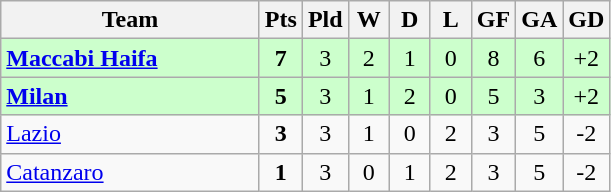<table class=wikitable style="text-align:center">
<tr>
<th width=165>Team</th>
<th width=20>Pts</th>
<th width=20>Pld</th>
<th width=20>W</th>
<th width=20>D</th>
<th width=20>L</th>
<th width=20>GF</th>
<th width=20>GA</th>
<th width=20>GD</th>
</tr>
<tr style="background:#ccffcc">
<td style="text-align:left"><strong> <a href='#'>Maccabi Haifa</a></strong></td>
<td><strong>7</strong></td>
<td>3</td>
<td>2</td>
<td>1</td>
<td>0</td>
<td>8</td>
<td>6</td>
<td>+2</td>
</tr>
<tr style="background:#ccffcc">
<td style="text-align:left"><strong> <a href='#'>Milan</a></strong></td>
<td><strong>5</strong></td>
<td>3</td>
<td>1</td>
<td>2</td>
<td>0</td>
<td>5</td>
<td>3</td>
<td>+2</td>
</tr>
<tr>
<td style="text-align:left"> <a href='#'>Lazio</a></td>
<td><strong>3</strong></td>
<td>3</td>
<td>1</td>
<td>0</td>
<td>2</td>
<td>3</td>
<td>5</td>
<td>-2</td>
</tr>
<tr>
<td style="text-align:left"> <a href='#'>Catanzaro</a></td>
<td><strong>1</strong></td>
<td>3</td>
<td>0</td>
<td>1</td>
<td>2</td>
<td>3</td>
<td>5</td>
<td>-2</td>
</tr>
</table>
